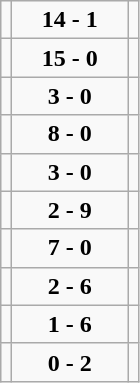<table class="wikitable" style="text-align:center">
<tr>
<td align="left"></td>
<td width="70px"><strong>14 - 1</strong></td>
<td align="left"></td>
</tr>
<tr>
<td align="left"></td>
<td width="70px"><strong>15 - 0</strong></td>
<td align="left"></td>
</tr>
<tr>
<td align="left"></td>
<td width="70px"><strong>3 - 0</strong></td>
<td align="left"></td>
</tr>
<tr>
<td align="left"></td>
<td width="70px"><strong>8 - 0</strong></td>
<td align="left"></td>
</tr>
<tr>
<td align="left"></td>
<td width="70px"><strong>3 - 0</strong></td>
<td align="left"></td>
</tr>
<tr>
<td align="left"></td>
<td width="70px"><strong>2 - 9</strong></td>
<td align="left"></td>
</tr>
<tr>
<td align="left"></td>
<td width="70px"><strong>7 - 0</strong></td>
<td align="left"></td>
</tr>
<tr>
<td align="left"></td>
<td width="70px"><strong>2 - 6</strong></td>
<td align="left"></td>
</tr>
<tr>
<td align="left"></td>
<td width="70px"><strong>1 - 6</strong></td>
<td align="left"></td>
</tr>
<tr>
<td align="left"></td>
<td width="70px"><strong>0 - 2</strong></td>
<td align="left"></td>
</tr>
</table>
